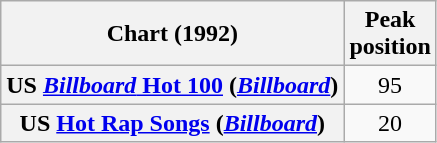<table class="wikitable sortable plainrowheaders" style="text-align:center;">
<tr>
<th scope="col">Chart (1992)</th>
<th scope="col">Peak<br>position</th>
</tr>
<tr>
<th scope="row">US <a href='#'><em>Billboard</em> Hot 100</a> (<em><a href='#'>Billboard</a></em>)</th>
<td>95</td>
</tr>
<tr>
<th scope="row">US <a href='#'>Hot Rap Songs</a> (<em><a href='#'>Billboard</a></em>)</th>
<td>20</td>
</tr>
</table>
